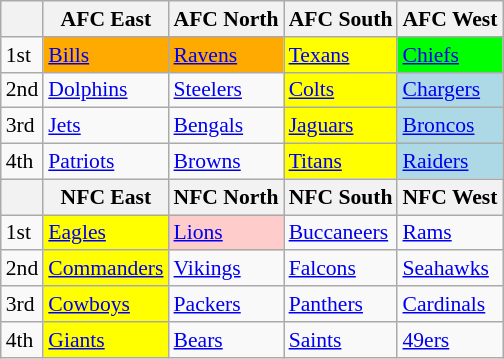<table class="wikitable" style="font-size:90%">
<tr>
<th></th>
<th>AFC East</th>
<th>AFC North</th>
<th>AFC South</th>
<th>AFC West</th>
</tr>
<tr>
<td>1st</td>
<td style="background-color:#ffaa00"><a href='#'>Bills</a></td>
<td style="background-color:#ffaa00"><a href='#'>Ravens</a></td>
<td style="background-color:#ffff00"><a href='#'>Texans</a></td>
<td style="background-color:#00ff00"><a href='#'>Chiefs</a></td>
</tr>
<tr>
<td>2nd</td>
<td><a href='#'>Dolphins</a></td>
<td><a href='#'>Steelers</a></td>
<td style="background-color:#ffff00"><a href='#'>Colts</a></td>
<td style="background-color:#add8e6"><a href='#'>Chargers</a></td>
</tr>
<tr>
<td>3rd</td>
<td><a href='#'>Jets</a></td>
<td><a href='#'>Bengals</a></td>
<td style="background-color:#ffff00"><a href='#'>Jaguars</a></td>
<td style="background-color:#add8e6"><a href='#'>Broncos</a></td>
</tr>
<tr>
<td>4th</td>
<td><a href='#'>Patriots</a></td>
<td><a href='#'>Browns</a></td>
<td style="background-color:#ffff00"><a href='#'>Titans</a></td>
<td style="background-color:#add8e6"><a href='#'>Raiders</a></td>
</tr>
<tr>
<th></th>
<th>NFC East</th>
<th>NFC North</th>
<th>NFC South</th>
<th>NFC West</th>
</tr>
<tr>
<td>1st</td>
<td style="background-color:#ffff00"><a href='#'>Eagles</a></td>
<td style="background-color:#ffcccc"><a href='#'>Lions</a></td>
<td><a href='#'>Buccaneers</a></td>
<td><a href='#'>Rams</a></td>
</tr>
<tr>
<td>2nd</td>
<td style="background-color:#ffff00"><a href='#'>Commanders</a></td>
<td><a href='#'>Vikings</a></td>
<td><a href='#'>Falcons</a></td>
<td><a href='#'>Seahawks</a></td>
</tr>
<tr>
<td>3rd</td>
<td style="background-color:#ffff00"><a href='#'>Cowboys</a></td>
<td><a href='#'>Packers</a></td>
<td><a href='#'>Panthers</a></td>
<td><a href='#'>Cardinals</a></td>
</tr>
<tr>
<td>4th</td>
<td style="background-color:#ffff00"><a href='#'>Giants</a></td>
<td><a href='#'>Bears</a></td>
<td><a href='#'>Saints</a></td>
<td><a href='#'>49ers</a></td>
</tr>
</table>
